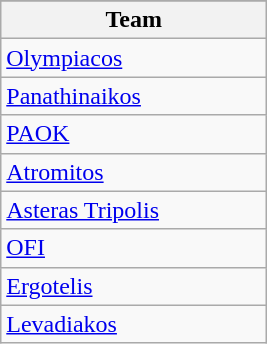<table class="wikitable" style="float:left; margin-right:1em;">
<tr>
</tr>
<tr>
<th width=170>Team</th>
</tr>
<tr>
<td><a href='#'>Olympiacos</a></td>
</tr>
<tr>
<td><a href='#'>Panathinaikos</a></td>
</tr>
<tr>
<td><a href='#'>PAOK</a></td>
</tr>
<tr>
<td><a href='#'>Atromitos</a></td>
</tr>
<tr>
<td><a href='#'>Asteras Tripolis</a></td>
</tr>
<tr>
<td><a href='#'>OFI</a></td>
</tr>
<tr>
<td><a href='#'>Ergotelis</a></td>
</tr>
<tr>
<td><a href='#'>Levadiakos</a></td>
</tr>
</table>
